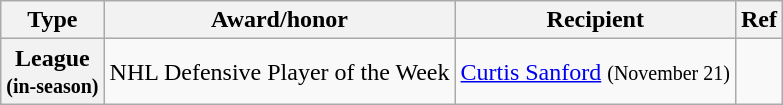<table class="wikitable">
<tr>
<th scope="col">Type</th>
<th scope="col">Award/honor</th>
<th scope="col">Recipient</th>
<th scope="col">Ref</th>
</tr>
<tr>
<th scope="row">League<br><small>(in-season)</small></th>
<td>NHL Defensive Player of the Week</td>
<td><a href='#'>Curtis Sanford</a> <small>(November 21)</small></td>
<td></td>
</tr>
</table>
